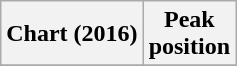<table class="wikitable sortable plainrowheaders" style="text-align:center">
<tr>
<th scope="col">Chart (2016)</th>
<th scope="col">Peak<br>position</th>
</tr>
<tr>
</tr>
</table>
